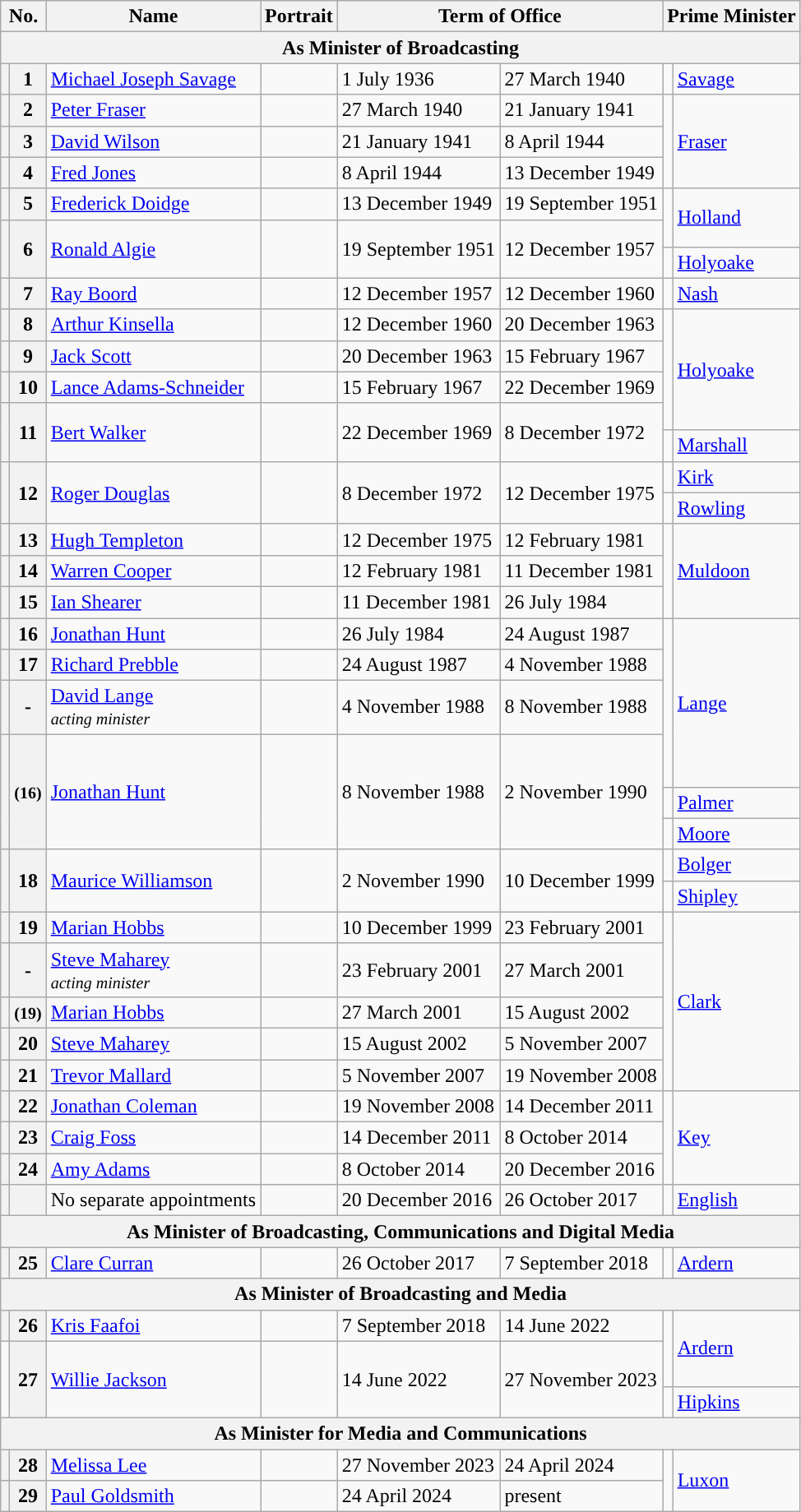<table class="wikitable">
<tr>
<th colspan=2>No.</th>
<th>Name</th>
<th>Portrait</th>
<th colspan=2>Term of Office</th>
<th colspan=2>Prime Minister</th>
</tr>
<tr>
<th colspan=8>As Minister of Broadcasting</th>
</tr>
<tr>
<th style="color:inherit;background:"></th>
<th>1</th>
<td><a href='#'>Michael Joseph Savage</a></td>
<td></td>
<td>1 July 1936</td>
<td>27 March 1940</td>
<td width=1 style="color:inherit;background:"></td>
<td><a href='#'>Savage</a></td>
</tr>
<tr>
<th style="color:inherit;background:"></th>
<th>2</th>
<td><a href='#'>Peter Fraser</a></td>
<td></td>
<td>27 March 1940</td>
<td>21 January 1941</td>
<td rowspan="3" style="color:inherit;background:"></td>
<td rowspan="3"><a href='#'>Fraser</a></td>
</tr>
<tr>
<th style="color:inherit;background:"></th>
<th>3</th>
<td><a href='#'>David Wilson</a></td>
<td></td>
<td>21 January 1941</td>
<td>8 April 1944</td>
</tr>
<tr>
<th style="color:inherit;background:"></th>
<th>4</th>
<td><a href='#'>Fred Jones</a></td>
<td></td>
<td>8 April 1944</td>
<td>13 December 1949</td>
</tr>
<tr>
<th style="color:inherit;background:"></th>
<th>5</th>
<td><a href='#'>Frederick Doidge</a></td>
<td></td>
<td>13 December 1949</td>
<td>19 September 1951</td>
<td style="border-bottom:solid 0 grey; background:"></td>
<td rowspan=2><a href='#'>Holland</a></td>
</tr>
<tr>
<th rowspan=2 style="color:inherit;background:"></th>
<th rowspan=2>6</th>
<td rowspan=2><a href='#'>Ronald Algie</a></td>
<td rowspan=2></td>
<td rowspan=2>19 September 1951</td>
<td rowspan=2>12 December 1957</td>
<td height=15 style="border-top:solid 0 grey; background:"></td>
</tr>
<tr>
<td height=15 style="color:inherit;background:"></td>
<td><a href='#'>Holyoake</a></td>
</tr>
<tr>
<th style="color:inherit;background:"></th>
<th>7</th>
<td><a href='#'>Ray Boord</a></td>
<td></td>
<td>12 December 1957</td>
<td>12 December 1960</td>
<td width=1 style="color:inherit;background:"></td>
<td><a href='#'>Nash</a></td>
</tr>
<tr>
<th style="color:inherit;background:"></th>
<th>8</th>
<td><a href='#'>Arthur Kinsella</a></td>
<td></td>
<td>12 December 1960</td>
<td>20 December 1963</td>
<td rowspan="4" style="color:inherit;background:"></td>
<td rowspan="4"><a href='#'>Holyoake</a></td>
</tr>
<tr>
<th style="color:inherit;background:"></th>
<th>9</th>
<td><a href='#'>Jack Scott</a></td>
<td></td>
<td>20 December 1963</td>
<td>15 February 1967</td>
</tr>
<tr>
<th style="color:inherit;background:"></th>
<th>10</th>
<td><a href='#'>Lance Adams-Schneider</a></td>
<td></td>
<td>15 February 1967</td>
<td>22 December 1969</td>
</tr>
<tr>
<th height=15 style="border-bottom:solid 0 grey; background:"></th>
<th rowspan="2">11</th>
<td rowspan="2"><a href='#'>Bert Walker</a></td>
<td rowspan="2"></td>
<td rowspan="2">22 December 1969</td>
<td rowspan="2">8 December 1972</td>
</tr>
<tr>
<th height=15 style="border-top:solid 0 grey; background:"></th>
<td style="color:inherit;background:"></td>
<td><a href='#'>Marshall</a></td>
</tr>
<tr>
<th rowspan=2 style="color:inherit;background:"></th>
<th rowspan=2>12</th>
<td rowspan=2><a href='#'>Roger Douglas</a></td>
<td rowspan=2></td>
<td rowspan=2>8 December 1972</td>
<td rowspan=2>12 December 1975</td>
<td style="color:inherit;background:"></td>
<td><a href='#'>Kirk</a></td>
</tr>
<tr>
<td style="color:inherit;background:"></td>
<td><a href='#'>Rowling</a></td>
</tr>
<tr>
<th style="color:inherit;background:"></th>
<th>13</th>
<td><a href='#'>Hugh Templeton</a></td>
<td></td>
<td>12 December 1975</td>
<td>12 February 1981</td>
<td rowspan=3 style="color:inherit;background:"></td>
<td rowspan=3><a href='#'>Muldoon</a></td>
</tr>
<tr>
<th style="color:inherit;background:"></th>
<th>14</th>
<td><a href='#'>Warren Cooper</a></td>
<td></td>
<td>12 February 1981</td>
<td>11 December 1981</td>
</tr>
<tr>
<th style="color:inherit;background:"></th>
<th>15</th>
<td><a href='#'>Ian Shearer</a></td>
<td></td>
<td>11 December 1981</td>
<td>26 July 1984</td>
</tr>
<tr>
<th style="color:inherit;background:"></th>
<th>16</th>
<td><a href='#'>Jonathan Hunt</a></td>
<td></td>
<td>26 July 1984</td>
<td>24 August 1987</td>
<td rowspan=3 style="border-bottom:solid 0 grey; background:"></td>
<td rowspan=4><a href='#'>Lange</a></td>
</tr>
<tr>
<th style="color:inherit;background:"></th>
<th>17</th>
<td><a href='#'>Richard Prebble</a></td>
<td></td>
<td>24 August 1987</td>
<td>4 November 1988</td>
</tr>
<tr>
<th style="color:inherit;background:"></th>
<th>-</th>
<td><a href='#'>David Lange</a><br><small><em>acting minister</em></small></td>
<td></td>
<td>4 November 1988</td>
<td>8 November 1988</td>
</tr>
<tr>
<th rowspan=3 style="color:inherit;background:"></th>
<th rowspan=3><small>(16)</small></th>
<td rowspan=3><a href='#'>Jonathan Hunt</a></td>
<td rowspan=3></td>
<td rowspan=3>8 November 1988</td>
<td rowspan=3>2 November 1990</td>
<td height=36 style="border-top:solid 0 grey; background:"></td>
</tr>
<tr>
<td style="color:inherit;background:"></td>
<td><a href='#'>Palmer</a></td>
</tr>
<tr>
<td style="color:inherit;background:"></td>
<td><a href='#'>Moore</a></td>
</tr>
<tr>
<th rowspan=2 style="color:inherit;background:"></th>
<th rowspan=2>18</th>
<td rowspan=2><a href='#'>Maurice Williamson</a></td>
<td rowspan=2></td>
<td rowspan=2>2 November 1990</td>
<td rowspan=2>10 December 1999</td>
<td style="color:inherit;background:"></td>
<td><a href='#'>Bolger</a></td>
</tr>
<tr>
<td style="color:inherit;background:"></td>
<td><a href='#'>Shipley</a></td>
</tr>
<tr>
<th style="color:inherit;background:"></th>
<th>19</th>
<td><a href='#'>Marian Hobbs</a></td>
<td></td>
<td>10 December 1999</td>
<td>23 February 2001</td>
<td rowspan=5 height=15 style="border-top:solid 0 gray; background:"></td>
<td rowspan="5"><a href='#'>Clark</a></td>
</tr>
<tr>
<th style="color:inherit;background:"></th>
<th>-</th>
<td><a href='#'>Steve Maharey</a><br><small><em>acting minister</em></small></td>
<td></td>
<td>23 February 2001</td>
<td>27 March 2001</td>
</tr>
<tr>
<th style="color:inherit;background:"></th>
<th><small>(19)</small></th>
<td><a href='#'>Marian Hobbs</a></td>
<td></td>
<td>27 March 2001</td>
<td>15 August 2002</td>
</tr>
<tr>
<th style="color:inherit;background:"></th>
<th>20</th>
<td><a href='#'>Steve Maharey</a></td>
<td></td>
<td>15 August 2002</td>
<td>5 November 2007</td>
</tr>
<tr>
<th style="color:inherit;background:"></th>
<th>21</th>
<td><a href='#'>Trevor Mallard</a></td>
<td></td>
<td>5 November 2007</td>
<td>19 November 2008</td>
</tr>
<tr>
<th style="color:inherit;background:"></th>
<th>22</th>
<td><a href='#'>Jonathan Coleman</a></td>
<td></td>
<td>19 November 2008</td>
<td>14 December 2011</td>
<td rowspan="3" height="15" style="border-top:solid 0 gray; background:"></td>
<td rowspan="3"><a href='#'>Key</a></td>
</tr>
<tr>
<th style="color:inherit;background:"></th>
<th>23</th>
<td><a href='#'>Craig Foss</a></td>
<td></td>
<td>14 December 2011</td>
<td>8 October 2014</td>
</tr>
<tr>
<th style="color:inherit;background:"></th>
<th>24</th>
<td><a href='#'>Amy Adams</a></td>
<td></td>
<td>8 October 2014</td>
<td>20 December 2016</td>
</tr>
<tr>
<th></th>
<th></th>
<td>No separate appointments</td>
<td></td>
<td>20 December 2016</td>
<td>26 October 2017</td>
<td style="color:inherit;background:"></td>
<td><a href='#'>English</a></td>
</tr>
<tr>
<th colspan=8>As Minister of Broadcasting, Communications and Digital Media</th>
</tr>
<tr>
<th style="color:inherit;background:"></th>
<th>25</th>
<td><a href='#'>Clare Curran</a></td>
<td></td>
<td>26 October 2017</td>
<td>7 September 2018</td>
<td style="color:inherit;background:"></td>
<td><a href='#'>Ardern</a></td>
</tr>
<tr>
<th colspan=8>As Minister of Broadcasting and Media</th>
</tr>
<tr>
<th style="color:inherit;background:"></th>
<th>26</th>
<td><a href='#'>Kris Faafoi</a></td>
<td></td>
<td>7 September 2018</td>
<td>14 June 2022</td>
<td rowspan=2 style="color:inherit;background:"></td>
<td rowspan=2><a href='#'>Ardern</a></td>
</tr>
<tr>
<td height=30 style="border-bottom:solid 0 grey; background:"></td>
<th rowspan=2>27</th>
<td rowspan=2><a href='#'>Willie Jackson</a></td>
<td rowspan=2></td>
<td rowspan=2>14 June 2022</td>
<td rowspan=2>27 November 2023</td>
</tr>
<tr>
<td style="border-top:solid 0 grey; background:"></td>
<td style="color:inherit;background:"></td>
<td><a href='#'>Hipkins</a></td>
</tr>
<tr>
<th colspan=8>As Minister for Media and Communications</th>
</tr>
<tr>
<th style="color:inherit;background:"></th>
<th>28</th>
<td><a href='#'>Melissa Lee</a></td>
<td></td>
<td>27 November 2023</td>
<td>24 April 2024</td>
<td rowspan=2 style="color:inherit;background:"></td>
<td rowspan=2><a href='#'>Luxon</a></td>
</tr>
<tr>
<th style="color:inherit;background:"></th>
<th>29</th>
<td><a href='#'>Paul Goldsmith</a></td>
<td></td>
<td>24 April 2024</td>
<td>present</td>
</tr>
</table>
